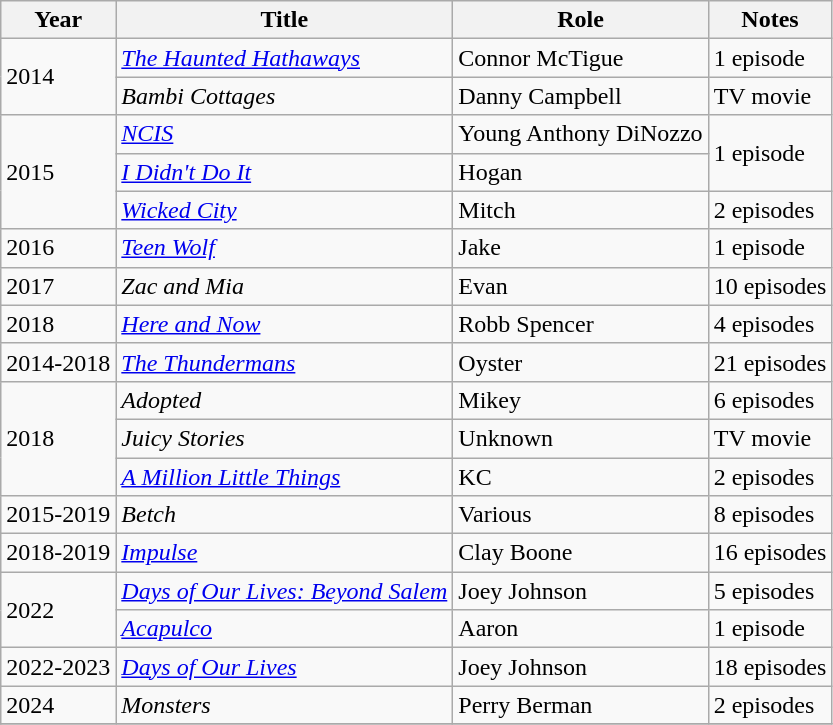<table class="wikitable sortable">
<tr>
<th>Year</th>
<th>Title</th>
<th>Role</th>
<th class="unsortable">Notes</th>
</tr>
<tr>
<td rowspan="2">2014</td>
<td><em><a href='#'>The Haunted Hathaways</a></em></td>
<td>Connor McTigue</td>
<td>1 episode</td>
</tr>
<tr>
<td><em>Bambi Cottages</em></td>
<td>Danny Campbell</td>
<td>TV movie</td>
</tr>
<tr>
<td rowspan="3">2015</td>
<td><em><a href='#'>NCIS</a></em></td>
<td>Young Anthony DiNozzo</td>
<td rowspan="2">1 episode</td>
</tr>
<tr>
<td><em><a href='#'>I Didn't Do It</a></em></td>
<td>Hogan</td>
</tr>
<tr>
<td><em><a href='#'>Wicked City</a></em></td>
<td>Mitch</td>
<td>2 episodes</td>
</tr>
<tr>
<td>2016</td>
<td><em><a href='#'>Teen Wolf</a></em></td>
<td>Jake</td>
<td>1 episode</td>
</tr>
<tr>
<td>2017</td>
<td><em>Zac and Mia</em></td>
<td>Evan</td>
<td>10 episodes</td>
</tr>
<tr>
<td>2018</td>
<td><em><a href='#'>Here and Now</a></em></td>
<td>Robb Spencer</td>
<td>4 episodes</td>
</tr>
<tr>
<td>2014-2018</td>
<td><em><a href='#'>The Thundermans</a></em></td>
<td>Oyster</td>
<td>21 episodes</td>
</tr>
<tr>
<td rowspan="3">2018</td>
<td><em>Adopted</em></td>
<td>Mikey</td>
<td>6 episodes</td>
</tr>
<tr>
<td><em>Juicy Stories</em></td>
<td>Unknown</td>
<td>TV movie</td>
</tr>
<tr>
<td><em><a href='#'>A Million Little Things</a></em></td>
<td>KC</td>
<td>2 episodes</td>
</tr>
<tr>
<td>2015-2019</td>
<td><em>Betch</em></td>
<td>Various</td>
<td>8 episodes</td>
</tr>
<tr>
<td>2018-2019</td>
<td><em><a href='#'>Impulse</a></em></td>
<td>Clay Boone</td>
<td>16 episodes</td>
</tr>
<tr>
<td rowspan="2">2022</td>
<td><em><a href='#'>Days of Our Lives: Beyond Salem</a></em></td>
<td>Joey Johnson</td>
<td>5 episodes</td>
</tr>
<tr>
<td><em><a href='#'>Acapulco</a></em></td>
<td>Aaron</td>
<td>1 episode</td>
</tr>
<tr>
<td>2022-2023</td>
<td><em><a href='#'>Days of Our Lives</a></em></td>
<td>Joey Johnson</td>
<td>18 episodes</td>
</tr>
<tr>
<td>2024</td>
<td><em>Monsters</em></td>
<td>Perry Berman</td>
<td>2 episodes</td>
</tr>
<tr>
</tr>
</table>
